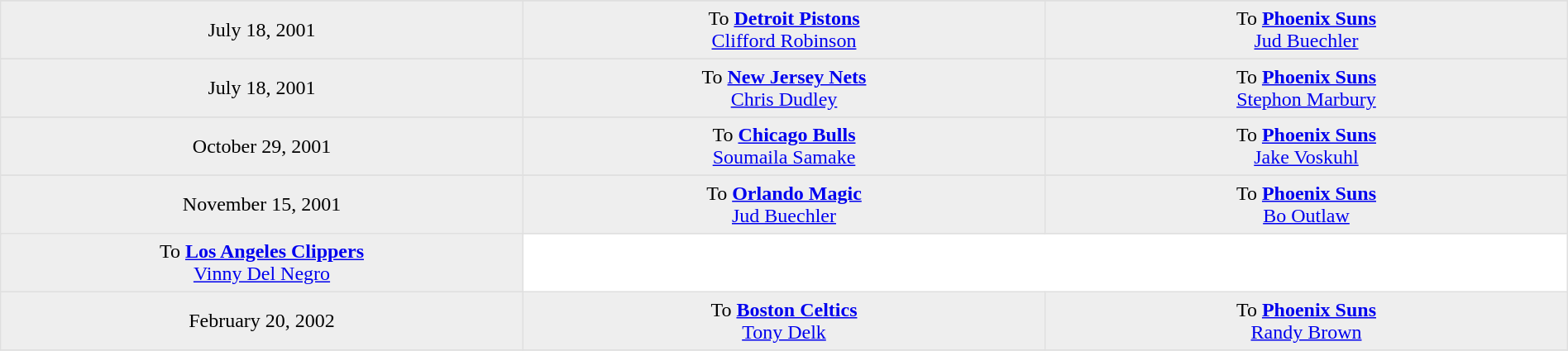<table border=1 style="border-collapse:collapse; text-align: center; width: 100%" bordercolor="#DFDFDF"  cellpadding="5">
<tr>
</tr>
<tr bgcolor="eeeeee">
<td style="width:12%">July 18, 2001</td>
<td style="width:30%" valign="top">To <strong><a href='#'>Detroit Pistons</a></strong><br> <a href='#'>Clifford Robinson</a></td>
<td style="width:30%" valign="top">To <strong><a href='#'>Phoenix Suns</a></strong><br> <a href='#'>Jud Buechler</a></td>
</tr>
<tr>
</tr>
<tr bgcolor="eeeeee">
<td style="width:12%">July 18, 2001</td>
<td style="width:30%" valign="top">To <strong><a href='#'>New Jersey Nets</a></strong><br> <a href='#'>Chris Dudley</a></td>
<td style="width:30%" valign="top">To <strong><a href='#'>Phoenix Suns</a></strong><br> <a href='#'>Stephon Marbury</a></td>
</tr>
<tr>
</tr>
<tr bgcolor="eeeeee">
<td style="width:12%">October 29, 2001</td>
<td style="width:30%" valign="top">To <strong><a href='#'>Chicago Bulls</a></strong><br> <a href='#'>Soumaila Samake</a></td>
<td style="width:30%" valign="top">To <strong><a href='#'>Phoenix Suns</a></strong><br> <a href='#'>Jake Voskuhl</a></td>
</tr>
<tr>
</tr>
<tr bgcolor="eeeeee">
<td rowspan="2" style="width:12%">November 15, 2001</td>
<td style="width:30%" valign="top">To <strong><a href='#'>Orlando Magic</a></strong><br> <a href='#'>Jud Buechler</a></td>
<td style="width:30%" valign="top">To <strong><a href='#'>Phoenix Suns</a></strong><br> <a href='#'>Bo Outlaw</a></td>
</tr>
<tr>
</tr>
<tr bgcolor="eeeeee">
<td style="width:30%" valign="top">To <strong><a href='#'>Los Angeles Clippers</a></strong><br> <a href='#'>Vinny Del Negro</a></td>
</tr>
<tr bgcolor="eeeeee">
<td style="width:12%">February 20, 2002</td>
<td style="width:30%" valign="top">To <strong><a href='#'>Boston Celtics</a></strong><br> <a href='#'>Tony Delk</a></td>
<td style="width:30%" valign="top">To <strong><a href='#'>Phoenix Suns</a></strong><br> <a href='#'>Randy Brown</a></td>
</tr>
<tr>
</tr>
</table>
